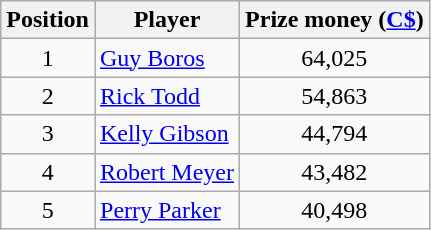<table class=wikitable>
<tr>
<th>Position</th>
<th>Player</th>
<th>Prize money (<a href='#'>C$</a>)</th>
</tr>
<tr>
<td align=center>1</td>
<td> <a href='#'>Guy Boros</a></td>
<td align=center>64,025</td>
</tr>
<tr>
<td align=center>2</td>
<td> <a href='#'>Rick Todd</a></td>
<td align=center>54,863</td>
</tr>
<tr>
<td align=center>3</td>
<td> <a href='#'>Kelly Gibson</a></td>
<td align=center>44,794</td>
</tr>
<tr>
<td align=center>4</td>
<td> <a href='#'>Robert Meyer</a></td>
<td align=center>43,482</td>
</tr>
<tr>
<td align=center>5</td>
<td> <a href='#'>Perry Parker</a></td>
<td align=center>40,498</td>
</tr>
</table>
